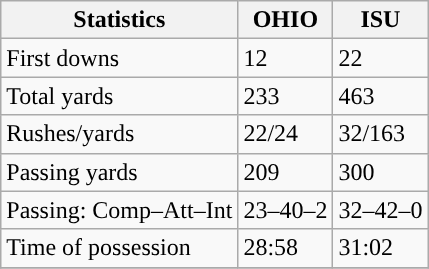<table class="wikitable" style="float: left;">
<tr>
<th>Statistics</th>
<th>OHIO</th>
<th>ISU</th>
</tr>
<tr>
<td>First downs</td>
<td>12</td>
<td>22</td>
</tr>
<tr>
<td>Total yards</td>
<td>233</td>
<td>463</td>
</tr>
<tr>
<td>Rushes/yards</td>
<td>22/24</td>
<td>32/163</td>
</tr>
<tr>
<td>Passing yards</td>
<td>209</td>
<td>300</td>
</tr>
<tr>
<td>Passing: Comp–Att–Int</td>
<td>23–40–2</td>
<td>32–42–0</td>
</tr>
<tr>
<td>Time of possession</td>
<td>28:58</td>
<td>31:02</td>
</tr>
<tr>
</tr>
</table>
